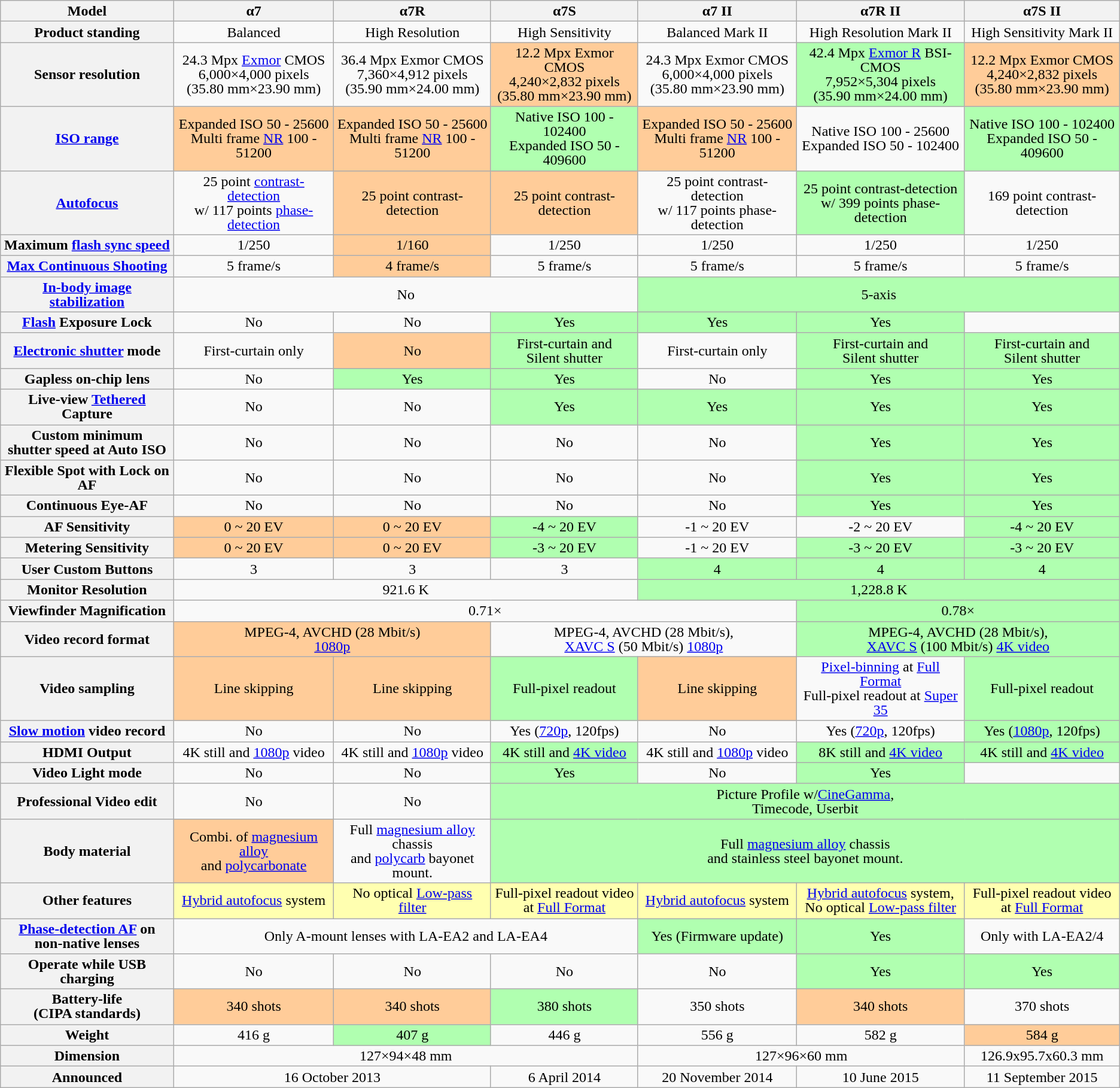<table class=wikitable style=line-height:1;text-align:center>
<tr>
<th>Model</th>
<th>α7</th>
<th>α7R</th>
<th>α7S</th>
<th>α7 II</th>
<th>α7R II</th>
<th>α7S II</th>
</tr>
<tr>
<th>Product standing</th>
<td>Balanced</td>
<td>High Resolution</td>
<td>High Sensitivity</td>
<td>Balanced Mark II</td>
<td>High Resolution Mark II</td>
<td>High Sensitivity Mark II</td>
</tr>
<tr>
<th>Sensor resolution</th>
<td>24.3 Mpx <a href='#'>Exmor</a> CMOS<br>6,000×4,000 pixels<br>(35.80 mm×23.90 mm)</td>
<td>36.4 Mpx Exmor CMOS<br>7,360×4,912 pixels<br>(35.90 mm×24.00 mm)</td>
<td bgcolor=FFCC99>12.2 Mpx Exmor CMOS<br>4,240×2,832 pixels<br>(35.80 mm×23.90 mm)</td>
<td>24.3 Mpx Exmor CMOS<br>6,000×4,000 pixels<br>(35.80 mm×23.90 mm)</td>
<td bgcolor=B0FFB0>42.4 Mpx <a href='#'>Exmor R</a> BSI-CMOS<br>7,952×5,304 pixels<br>(35.90 mm×24.00 mm)</td>
<td bgcolor=FFCC99>12.2 Mpx Exmor CMOS<br>4,240×2,832 pixels<br>(35.80 mm×23.90 mm)</td>
</tr>
<tr>
<th><a href='#'>ISO range</a></th>
<td bgcolor=FFCC99>Expanded ISO 50 - 25600<br>Multi frame <a href='#'>NR</a> 100 - 51200</td>
<td bgcolor=FFCC99>Expanded ISO 50 - 25600<br>Multi frame <a href='#'>NR</a> 100 - 51200</td>
<td bgcolor=B0FFB0>Native ISO 100 - 102400<br>Expanded ISO 50 - 409600</td>
<td bgcolor=FFCC99>Expanded ISO 50 - 25600<br>Multi frame <a href='#'>NR</a> 100 - 51200</td>
<td>Native ISO 100 - 25600<br>Expanded ISO 50 - 102400</td>
<td bgcolor=B0FFB0>Native ISO 100 - 102400 <br> Expanded ISO 50 - 409600</td>
</tr>
<tr>
<th><a href='#'>Autofocus</a></th>
<td>25 point <a href='#'>contrast-detection</a><br>w/ 117 points <a href='#'>phase-detection</a></td>
<td bgcolor=FFCC99>25 point contrast-detection</td>
<td bgcolor=FFCC99>25 point contrast-detection</td>
<td>25 point contrast-detection<br>w/ 117 points phase-detection</td>
<td bgcolor=B0FFB0>25 point contrast-detection<br>w/ 399 points phase-detection</td>
<td>169 point contrast-detection</td>
</tr>
<tr>
<th>Maximum <a href='#'>flash sync speed</a></th>
<td>1/250</td>
<td bgcolor=FFCC99>1/160</td>
<td>1/250</td>
<td>1/250</td>
<td>1/250</td>
<td>1/250</td>
</tr>
<tr>
<th><a href='#'>Max Continuous Shooting</a></th>
<td>5 frame/s</td>
<td bgcolor=FFCC99>4 frame/s</td>
<td>5 frame/s</td>
<td>5 frame/s</td>
<td>5 frame/s</td>
<td>5 frame/s</td>
</tr>
<tr>
<th><a href='#'>In-body image stabilization</a></th>
<td colspan=3>No</td>
<td colspan=3 bgcolor=#B0FFB0>5-axis</td>
</tr>
<tr>
<th><a href='#'>Flash</a> Exposure Lock</th>
<td>No</td>
<td>No</td>
<td bgcolor=B0FFB0>Yes</td>
<td bgcolor=B0FFB0>Yes</td>
<td bgcolor=B0FFB0>Yes</td>
<td></td>
</tr>
<tr>
<th><a href='#'>Electronic shutter</a> mode</th>
<td>First-curtain only</td>
<td bgcolor=FFCC99>No</td>
<td bgcolor=B0FFB0>First-curtain and<br>Silent shutter</td>
<td>First-curtain only</td>
<td bgcolor=B0FFB0>First-curtain and<br>Silent shutter</td>
<td bgcolor=B0FFB0>First-curtain and<br>Silent shutter</td>
</tr>
<tr>
<th>Gapless on-chip lens</th>
<td>No</td>
<td bgcolor=B0FFB0>Yes</td>
<td bgcolor=B0FFB0>Yes</td>
<td>No</td>
<td bgcolor=B0FFB0>Yes</td>
<td bgcolor=B0FFB0>Yes</td>
</tr>
<tr>
<th>Live-view <a href='#'>Tethered</a> Capture</th>
<td>No</td>
<td>No</td>
<td bgcolor=B0FFB0>Yes</td>
<td bgcolor=B0FFB0>Yes</td>
<td bgcolor=B0FFB0>Yes</td>
<td bgcolor=B0FFB0>Yes</td>
</tr>
<tr>
<th>Custom minimum<br>shutter speed at Auto ISO</th>
<td>No</td>
<td>No</td>
<td>No</td>
<td>No</td>
<td bgcolor=B0FFB0>Yes</td>
<td bgcolor=B0FFB0>Yes</td>
</tr>
<tr>
<th>Flexible Spot with Lock on AF</th>
<td>No</td>
<td>No</td>
<td>No</td>
<td>No</td>
<td bgcolor=B0FFB0>Yes</td>
<td bgcolor=B0FFB0>Yes</td>
</tr>
<tr>
<th>Continuous Eye-AF</th>
<td>No</td>
<td>No</td>
<td>No</td>
<td>No</td>
<td bgcolor=B0FFB0>Yes</td>
<td bgcolor=B0FFB0>Yes</td>
</tr>
<tr>
<th>AF Sensitivity</th>
<td bgcolor=FFCC99>0 ~ 20 EV</td>
<td bgcolor=FFCC99>0 ~ 20 EV</td>
<td bgcolor=B0FFB0>-4 ~ 20 EV</td>
<td>-1 ~ 20 EV</td>
<td>-2 ~ 20 EV</td>
<td bgcolor=B0FFB0>-4 ~ 20 EV</td>
</tr>
<tr>
<th>Metering Sensitivity</th>
<td bgcolor=FFCC99>0 ~ 20 EV</td>
<td bgcolor=FFCC99>0 ~ 20 EV</td>
<td bgcolor=B0FFB0>-3 ~ 20 EV</td>
<td>-1 ~ 20 EV</td>
<td bgcolor=B0FFB0>-3 ~ 20 EV</td>
<td bgcolor=B0FFB0>-3 ~ 20 EV</td>
</tr>
<tr>
<th>User Custom Buttons</th>
<td>3</td>
<td>3</td>
<td>3</td>
<td bgcolor=B0FFB0>4</td>
<td bgcolor=B0FFB0>4</td>
<td bgcolor=B0FFB0>4</td>
</tr>
<tr>
<th>Monitor Resolution</th>
<td colspan=3>921.6 K</td>
<td colspan=3 bgcolor=#B0FFB0>1,228.8 K</td>
</tr>
<tr>
<th>Viewfinder Magnification</th>
<td colspan=4>0.71×</td>
<td colspan=2 bgcolor=#B0FFB0>0.78×</td>
</tr>
<tr>
<th>Video record format</th>
<td colspan=2 bgcolor=#FFCC99>MPEG-4, AVCHD (28 Mbit/s)<br><a href='#'>1080p</a></td>
<td colspan=2>MPEG-4, AVCHD (28 Mbit/s),<br><a href='#'>XAVC S</a> (50 Mbit/s) <a href='#'>1080p</a></td>
<td colspan=2 bgcolor=#B0FFB0>MPEG-4, AVCHD (28 Mbit/s),<br><a href='#'>XAVC S</a> (100 Mbit/s) <a href='#'>4K video</a></td>
</tr>
<tr>
<th>Video sampling</th>
<td bgcolor=FFCC99>Line skipping</td>
<td bgcolor=FFCC99>Line skipping</td>
<td bgcolor=B0FFB0>Full-pixel readout</td>
<td bgcolor=FFCC99>Line skipping</td>
<td><a href='#'>Pixel-binning</a> at <a href='#'>Full Format</a><br> Full-pixel readout at <a href='#'>Super 35</a></td>
<td bgcolor=B0FFB0>Full-pixel readout</td>
</tr>
<tr>
<th><a href='#'>Slow motion</a> video record</th>
<td>No</td>
<td>No</td>
<td>Yes (<a href='#'>720p</a>, 120fps)</td>
<td>No</td>
<td>Yes (<a href='#'>720p</a>, 120fps)</td>
<td bgcolor=B0FFB0>Yes (<a href='#'>1080p</a>, 120fps)</td>
</tr>
<tr>
<th>HDMI Output</th>
<td>4K still and <a href='#'>1080p</a> video</td>
<td>4K still and <a href='#'>1080p</a> video</td>
<td bgcolor=B0FFB0>4K still and <a href='#'>4K video</a></td>
<td>4K still and <a href='#'>1080p</a> video</td>
<td bgcolor=B0FFB0>8K still and <a href='#'>4K video</a></td>
<td bgcolor=B0FFB0>4K still and <a href='#'>4K video</a></td>
</tr>
<tr>
<th>Video Light mode</th>
<td>No</td>
<td>No</td>
<td bgcolor=B0FFB0>Yes</td>
<td>No</td>
<td bgcolor=B0FFB0>Yes</td>
<td></td>
</tr>
<tr>
<th>Professional Video edit</th>
<td>No</td>
<td>No</td>
<td colspan=4 bgcolor=#B0FFB0>Picture Profile w/<a href='#'>CineGamma</a>,<br>Timecode, Userbit</td>
</tr>
<tr>
<th>Body material</th>
<td bgcolor=FFCC99>Combi. of <a href='#'>magnesium alloy</a><br>and <a href='#'>polycarbonate</a></td>
<td>Full <a href='#'>magnesium alloy</a> chassis<br>and <a href='#'>polycarb</a> bayonet mount.</td>
<td bgcolor=B0FFB0 colspan=4>Full <a href='#'>magnesium alloy</a> chassis<br>and stainless steel bayonet mount.</td>
</tr>
<tr>
<th>Other features</th>
<td bgcolor=FFFFB0><a href='#'>Hybrid autofocus</a> system</td>
<td bgcolor=FFFFB0>No optical <a href='#'>Low-pass filter</a></td>
<td bgcolor=FFFFB0>Full-pixel readout video<br>at <a href='#'>Full Format</a></td>
<td bgcolor=FFFFB0><a href='#'>Hybrid autofocus</a> system</td>
<td bgcolor=FFFFB0><a href='#'>Hybrid autofocus</a> system,<br>No optical <a href='#'>Low-pass filter</a></td>
<td bgcolor=FFFFB0>Full-pixel readout video<br>at <a href='#'>Full Format</a></td>
</tr>
<tr>
<th><a href='#'>Phase-detection AF</a> on<br>non-native lenses</th>
<td colspan=3>Only A-mount lenses with LA-EA2 and LA-EA4</td>
<td bgcolor=B0FFB0>Yes (Firmware update)</td>
<td bgcolor=B0FFB0>Yes</td>
<td>Only with LA-EA2/4</td>
</tr>
<tr>
<th>Operate while USB charging</th>
<td>No</td>
<td>No</td>
<td>No</td>
<td>No</td>
<td bgcolor=B0FFB0>Yes</td>
<td bgcolor=B0FFB0>Yes</td>
</tr>
<tr>
<th>Battery-life <br>(CIPA standards)</th>
<td bgcolor=FFCC99>340 shots</td>
<td bgcolor=FFCC99>340 shots</td>
<td bgcolor=B0FFB0>380 shots</td>
<td>350 shots</td>
<td bgcolor=FFCC99>340 shots</td>
<td>370 shots</td>
</tr>
<tr>
<th>Weight</th>
<td>416 g</td>
<td bgcolor=B0FFB0>407 g</td>
<td>446 g</td>
<td>556 g</td>
<td>582 g</td>
<td bgcolor=FFCC99>584 g</td>
</tr>
<tr>
<th>Dimension</th>
<td colspan=3>127×94×48 mm</td>
<td colspan=2>127×96×60 mm</td>
<td>126.9x95.7x60.3 mm</td>
</tr>
<tr>
<th>Announced</th>
<td colspan=2>16 October 2013</td>
<td>6 April 2014</td>
<td>20 November 2014</td>
<td>10 June 2015</td>
<td>11 September 2015</td>
</tr>
</table>
